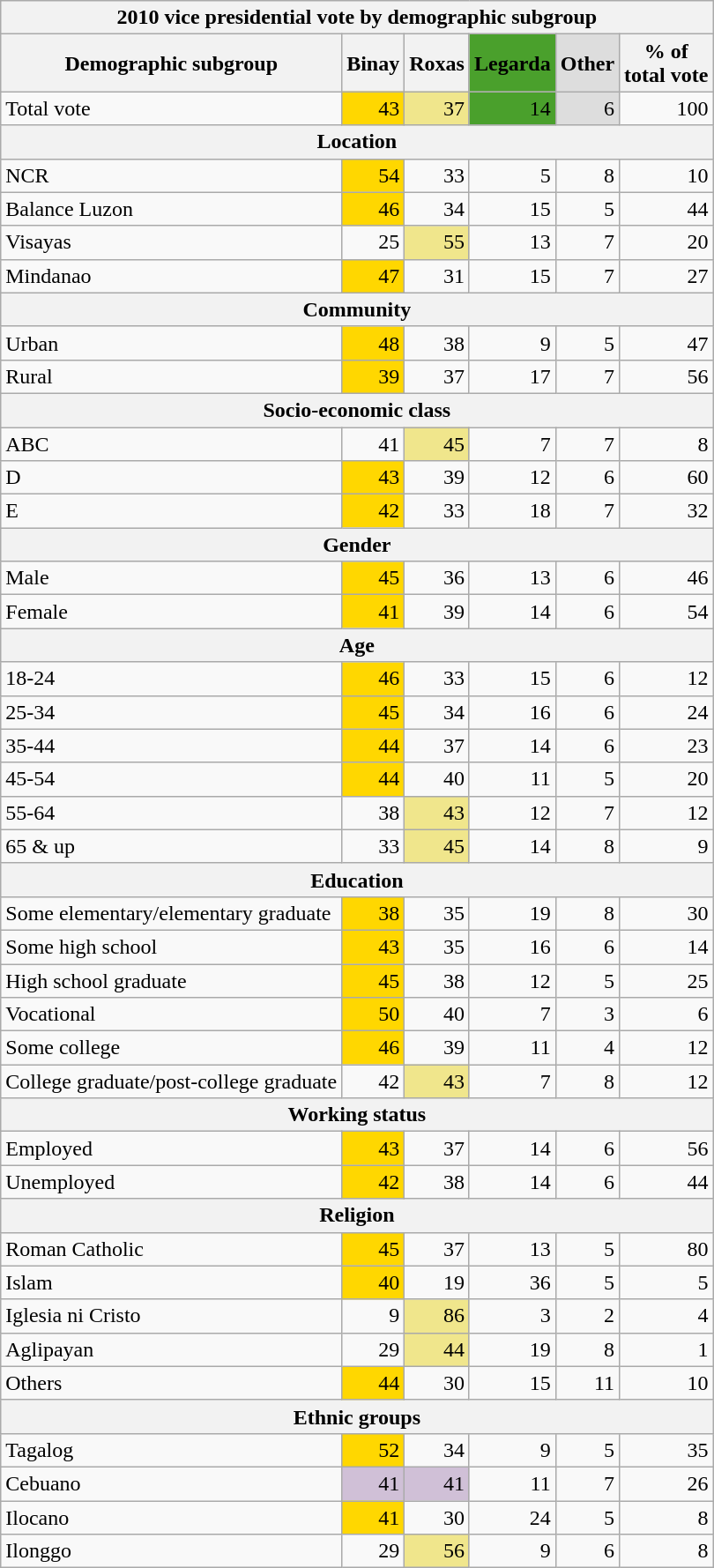<table class=wikitable>
<tr>
<th colspan="8">2010 vice presidential vote by demographic subgroup</th>
</tr>
<tr>
<th>Demographic subgroup</th>
<th>Binay</th>
<th>Roxas</th>
<th style="background:#4aa02c; width:10px;">Legarda</th>
<th style="background:#DDDDDD; width:10px;">Other</th>
<th>% of<br>total vote</th>
</tr>
<tr>
<td>Total vote</td>
<td style="text-align:right; background:#ffd700;">43</td>
<td style="text-align:right; background:#f0e68c;">37</td>
<td style="text-align:right; background:#4aa02c;">14</td>
<td style="text-align:right; background:#DDDDDD;">6</td>
<td style="text-align:right;">100</td>
</tr>
<tr>
<th colspan=6>Location</th>
</tr>
<tr>
<td>NCR</td>
<td style="text-align:right; background:#ffd700;">54</td>
<td style="text-align:right; background:#white;">33</td>
<td style="text-align:right; background:#white;">5</td>
<td style="text-align:right; background:#white;">8</td>
<td style="text-align:right;">10</td>
</tr>
<tr>
<td>Balance Luzon</td>
<td style="text-align:right; background:#ffd700;">46</td>
<td style="text-align:right; background:#white;">34</td>
<td style="text-align:right; background:#white;">15</td>
<td style="text-align:right; background:#white;">5</td>
<td style="text-align:right;">44</td>
</tr>
<tr>
<td>Visayas</td>
<td style="text-align:right; background:#white;">25</td>
<td style="text-align:right; background:#f0e68c;">55</td>
<td style="text-align:right; background:#white;">13</td>
<td style="text-align:right; background:#white;">7</td>
<td style="text-align:right;">20</td>
</tr>
<tr>
<td>Mindanao</td>
<td style="text-align:right; background:#ffd700;">47</td>
<td style="text-align:right; background:#white;">31</td>
<td style="text-align:right; background:#white;">15</td>
<td style="text-align:right; background:#white;">7</td>
<td style="text-align:right;">27</td>
</tr>
<tr>
<th colspan=6>Community</th>
</tr>
<tr>
<td>Urban</td>
<td style="text-align:right; background:#ffd700;">48</td>
<td style="text-align:right; background:#white;">38</td>
<td style="text-align:right; background:#white;">9</td>
<td style="text-align:right; background:#white;">5</td>
<td style="text-align:right;">47</td>
</tr>
<tr>
<td>Rural</td>
<td style="text-align:right; background:#ffd700;">39</td>
<td style="text-align:right; background:#white;">37</td>
<td style="text-align:right; background:#white;">17</td>
<td style="text-align:right; background:#white;">7</td>
<td style="text-align:right;">56</td>
</tr>
<tr>
<th colspan=6>Socio-economic class</th>
</tr>
<tr>
<td>ABC</td>
<td style="text-align:right; background:#white;">41</td>
<td style="text-align:right; background:#f0e68c;">45</td>
<td style="text-align:right; background:#white;">7</td>
<td style="text-align:right; background:#white;">7</td>
<td style="text-align:right;">8</td>
</tr>
<tr>
<td>D</td>
<td style="text-align:right; background:#ffd700;">43</td>
<td style="text-align:right; background:#white;">39</td>
<td style="text-align:right; background:#white;">12</td>
<td style="text-align:right; background:#white;">6</td>
<td style="text-align:right;">60</td>
</tr>
<tr>
<td>E</td>
<td style="text-align:right; background:#ffd700;">42</td>
<td style="text-align:right; background:#white;">33</td>
<td style="text-align:right; background:#white;">18</td>
<td style="text-align:right; background:#white;">7</td>
<td style="text-align:right;">32</td>
</tr>
<tr>
<th colspan=6>Gender</th>
</tr>
<tr>
<td>Male</td>
<td style="text-align:right; background:#ffd700;">45</td>
<td style="text-align:right; background:#white;">36</td>
<td style="text-align:right; background:#white;">13</td>
<td style="text-align:right; background:#white;">6</td>
<td style="text-align:right;">46</td>
</tr>
<tr>
<td>Female</td>
<td style="text-align:right; background:#ffd700;">41</td>
<td style="text-align:right; background:#white;">39</td>
<td style="text-align:right; background:#white;">14</td>
<td style="text-align:right; background:#white;">6</td>
<td style="text-align:right;">54</td>
</tr>
<tr>
<th colspan=6>Age</th>
</tr>
<tr>
<td>18-24</td>
<td style="text-align:right; background:#ffd700;">46</td>
<td style="text-align:right; background:#white;">33</td>
<td style="text-align:right; background:#white;">15</td>
<td style="text-align:right; background:#white;">6</td>
<td style="text-align:right;">12</td>
</tr>
<tr>
<td>25-34</td>
<td style="text-align:right; background:#ffd700;">45</td>
<td style="text-align:right; background:#white;">34</td>
<td style="text-align:right; background:#white;">16</td>
<td style="text-align:right; background:#white;">6</td>
<td style="text-align:right;">24</td>
</tr>
<tr>
<td>35-44</td>
<td style="text-align:right; background:#ffd700;">44</td>
<td style="text-align:right; background:#white;">37</td>
<td style="text-align:right; background:#white;">14</td>
<td style="text-align:right; background:#white;">6</td>
<td style="text-align:right;">23</td>
</tr>
<tr>
<td>45-54</td>
<td style="text-align:right; background:#ffd700;">44</td>
<td style="text-align:right; background:#white;">40</td>
<td style="text-align:right; background:#white;">11</td>
<td style="text-align:right; background:#white;">5</td>
<td style="text-align:right;">20</td>
</tr>
<tr>
<td>55-64</td>
<td style="text-align:right; background:#white;">38</td>
<td style="text-align:right; background:#f0e68c;">43</td>
<td style="text-align:right; background:#white;">12</td>
<td style="text-align:right; background:#white;">7</td>
<td style="text-align:right;">12</td>
</tr>
<tr>
<td>65 & up</td>
<td style="text-align:right; background:#white;">33</td>
<td style="text-align:right; background:#f0e68c;">45</td>
<td style="text-align:right; background:#white;">14</td>
<td style="text-align:right; background:#white;">8</td>
<td style="text-align:right;">9</td>
</tr>
<tr>
<th colspan=6>Education</th>
</tr>
<tr>
<td>Some elementary/elementary graduate</td>
<td style="text-align:right; background:#ffd700;">38</td>
<td style="text-align:right; background:#white;">35</td>
<td style="text-align:right; background:#white;">19</td>
<td style="text-align:right; background:#white;">8</td>
<td style="text-align:right;">30</td>
</tr>
<tr>
<td>Some high school</td>
<td style="text-align:right; background:#ffd700;">43</td>
<td style="text-align:right; background:#white;">35</td>
<td style="text-align:right; background:#white;">16</td>
<td style="text-align:right; background:#white;">6</td>
<td style="text-align:right;">14</td>
</tr>
<tr>
<td>High school graduate</td>
<td style="text-align:right; background:#ffd700;">45</td>
<td style="text-align:right; background:#white;">38</td>
<td style="text-align:right; background:#white;">12</td>
<td style="text-align:right; background:#white;">5</td>
<td style="text-align:right;">25</td>
</tr>
<tr>
<td>Vocational</td>
<td style="text-align:right; background:#ffd700;">50</td>
<td style="text-align:right; background:#white;">40</td>
<td style="text-align:right; background:#white;">7</td>
<td style="text-align:right; background:#white;">3</td>
<td style="text-align:right;">6</td>
</tr>
<tr>
<td>Some college</td>
<td style="text-align:right; background:#ffd700;">46</td>
<td style="text-align:right; background:#white;">39</td>
<td style="text-align:right; background:#white;">11</td>
<td style="text-align:right; background:#white;">4</td>
<td style="text-align:right;">12</td>
</tr>
<tr>
<td>College graduate/post-college graduate</td>
<td style="text-align:right; background:#white;">42</td>
<td style="text-align:right; background:#f0e68c;">43</td>
<td style="text-align:right; background:#white;">7</td>
<td style="text-align:right; background:#white;">8</td>
<td style="text-align:right;">12</td>
</tr>
<tr>
<th colspan=6>Working status</th>
</tr>
<tr>
<td>Employed</td>
<td style="text-align:right; background:#ffd700;">43</td>
<td style="text-align:right; background:#white;">37</td>
<td style="text-align:right; background:#white;">14</td>
<td style="text-align:right; background:#white;">6</td>
<td style="text-align:right;">56</td>
</tr>
<tr>
<td>Unemployed</td>
<td style="text-align:right; background:#ffd700;">42</td>
<td style="text-align:right; background:#white;">38</td>
<td style="text-align:right; background:#white;">14</td>
<td style="text-align:right; background:#white;">6</td>
<td style="text-align:right;">44</td>
</tr>
<tr>
<th colspan=6>Religion</th>
</tr>
<tr>
<td>Roman Catholic</td>
<td style="text-align:right; background:#ffd700;">45</td>
<td style="text-align:right; background:#white;">37</td>
<td style="text-align:right; background:#white;">13</td>
<td style="text-align:right; background:#white;">5</td>
<td style="text-align:right;">80</td>
</tr>
<tr>
<td>Islam</td>
<td style="text-align:right; background:#ffd700;">40</td>
<td style="text-align:right; background:#white;">19</td>
<td style="text-align:right; background:#white;">36</td>
<td style="text-align:right; background:#white;">5</td>
<td style="text-align:right;">5</td>
</tr>
<tr>
<td>Iglesia ni Cristo</td>
<td style="text-align:right; background:#white;">9</td>
<td style="text-align:right; background:#f0e68c;">86</td>
<td style="text-align:right; background:#white;">3</td>
<td style="text-align:right; background:#white;">2</td>
<td style="text-align:right;">4</td>
</tr>
<tr>
<td>Aglipayan</td>
<td style="text-align:right; background:#white;">29</td>
<td style="text-align:right; background:#f0e68c;">44</td>
<td style="text-align:right; background:#white;">19</td>
<td style="text-align:right; background:#white;">8</td>
<td style="text-align:right;">1</td>
</tr>
<tr>
<td>Others</td>
<td style="text-align:right; background:#ffd700;">44</td>
<td style="text-align:right; background:#white;">30</td>
<td style="text-align:right; background:#white;">15</td>
<td style="text-align:right; background:#white;">11</td>
<td style="text-align:right;">10</td>
</tr>
<tr>
<th colspan=6>Ethnic groups</th>
</tr>
<tr>
<td>Tagalog</td>
<td style="text-align:right; background:#ffd700;">52</td>
<td style="text-align:right; background:#white;">34</td>
<td style="text-align:right; background:#white;">9</td>
<td style="text-align:right; background:#white;">5</td>
<td style="text-align:right;">35</td>
</tr>
<tr>
<td>Cebuano</td>
<td style="text-align:right; background:#d0c0d7;">41</td>
<td style="text-align:right; background:#d0c0d7;">41</td>
<td style="text-align:right; background:#white;">11</td>
<td style="text-align:right; background:#white;">7</td>
<td style="text-align:right;">26</td>
</tr>
<tr>
<td>Ilocano</td>
<td style="text-align:right; background:#ffd700;">41</td>
<td style="text-align:right; background:#white;">30</td>
<td style="text-align:right; background:#white;">24</td>
<td style="text-align:right; background:#white;">5</td>
<td style="text-align:right;">8</td>
</tr>
<tr>
<td>Ilonggo</td>
<td style="text-align:right; background:#white;">29</td>
<td style="text-align:right; background:#f0e68c;">56</td>
<td style="text-align:right; background:#white;">9</td>
<td style="text-align:right; background:#white;">6</td>
<td style="text-align:right;">8</td>
</tr>
</table>
